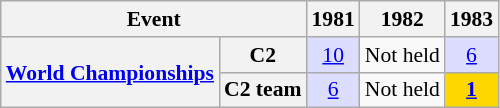<table class="wikitable plainrowheaders" style=font-size:90%>
<tr>
<th scope="col" colspan=2>Event</th>
<th scope="col">1981</th>
<th scope="col">1982</th>
<th scope="col">1983</th>
</tr>
<tr style="text-align:center;">
<th scope="row" rowspan=4><a href='#'>World Championships</a></th>
<th scope="row">C2</th>
<td style="background:#ddf;"><a href='#'>10</a></td>
<td>Not held</td>
<td style="background:#ddf;"><a href='#'>6</a></td>
</tr>
<tr style="text-align:center;">
<th scope="row">C2 team</th>
<td style="background:#ddf;"><a href='#'>6</a></td>
<td>Not held</td>
<td style="background:gold;"><a href='#'><strong>1</strong></a></td>
</tr>
</table>
